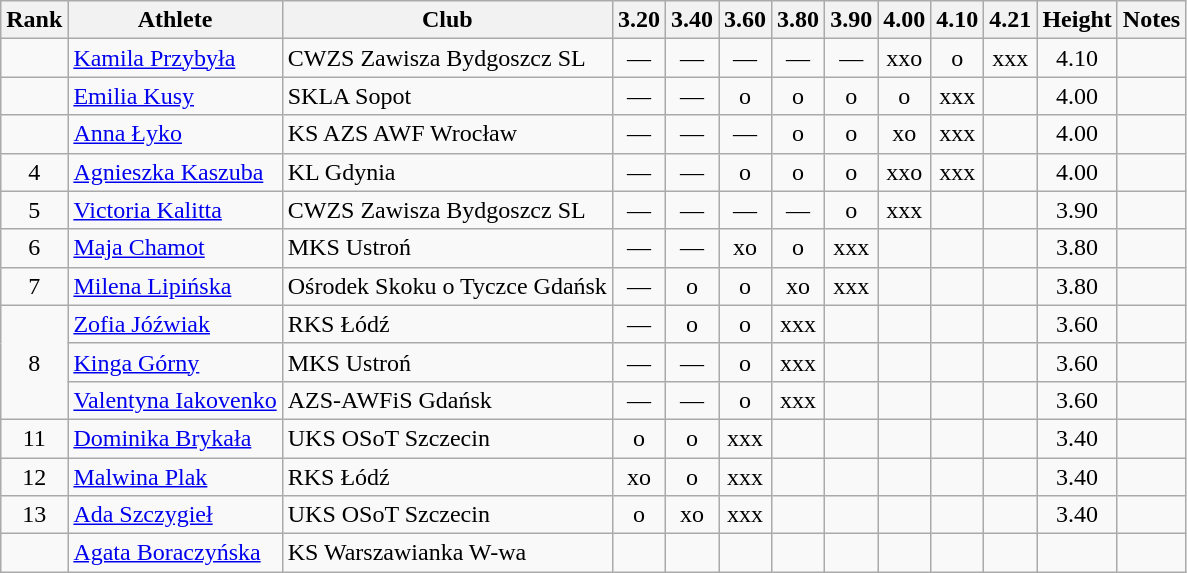<table class="wikitable sortable" style="text-align:center">
<tr>
<th>Rank</th>
<th>Athlete</th>
<th>Club</th>
<th>3.20</th>
<th>3.40</th>
<th>3.60</th>
<th>3.80</th>
<th>3.90</th>
<th>4.00</th>
<th>4.10</th>
<th>4.21</th>
<th>Height</th>
<th>Notes</th>
</tr>
<tr>
<td></td>
<td align=left><a href='#'>Kamila Przybyła</a></td>
<td align=left>CWZS Zawisza Bydgoszcz SL</td>
<td>—</td>
<td>—</td>
<td>—</td>
<td>—</td>
<td>—</td>
<td>xxo</td>
<td>o</td>
<td>xxx</td>
<td>4.10</td>
<td></td>
</tr>
<tr>
<td></td>
<td align=left><a href='#'>Emilia Kusy</a></td>
<td align=left>SKLA Sopot</td>
<td>—</td>
<td>—</td>
<td>o</td>
<td>o</td>
<td>o</td>
<td>o</td>
<td>xxx</td>
<td></td>
<td>4.00</td>
<td></td>
</tr>
<tr>
<td></td>
<td align=left><a href='#'>Anna Łyko</a></td>
<td align=left>KS AZS AWF Wrocław</td>
<td>—</td>
<td>—</td>
<td>—</td>
<td>o</td>
<td>o</td>
<td>xo</td>
<td>xxx</td>
<td></td>
<td>4.00</td>
<td></td>
</tr>
<tr>
<td>4</td>
<td align=left><a href='#'>Agnieszka Kaszuba</a></td>
<td align=left>KL Gdynia</td>
<td>—</td>
<td>—</td>
<td>o</td>
<td>o</td>
<td>o</td>
<td>xxo</td>
<td>xxx</td>
<td></td>
<td>4.00</td>
<td></td>
</tr>
<tr>
<td>5</td>
<td align=left><a href='#'>Victoria Kalitta</a></td>
<td align=left>CWZS Zawisza Bydgoszcz SL</td>
<td>—</td>
<td>—</td>
<td>—</td>
<td>—</td>
<td>o</td>
<td>xxx</td>
<td></td>
<td></td>
<td>3.90</td>
<td></td>
</tr>
<tr>
<td>6</td>
<td align=left><a href='#'>Maja Chamot</a></td>
<td align=left>MKS Ustroń</td>
<td>—</td>
<td>—</td>
<td>xo</td>
<td>o</td>
<td>xxx</td>
<td></td>
<td></td>
<td></td>
<td>3.80</td>
<td></td>
</tr>
<tr>
<td>7</td>
<td align=left><a href='#'>Milena Lipińska</a></td>
<td align=left>Ośrodek Skoku o Tyczce Gdańsk</td>
<td>—</td>
<td>o</td>
<td>o</td>
<td>xo</td>
<td>xxx</td>
<td></td>
<td></td>
<td></td>
<td>3.80</td>
<td></td>
</tr>
<tr>
<td rowspan=3>8</td>
<td align=left><a href='#'>Zofia Jóźwiak</a></td>
<td align=left>RKS Łódź</td>
<td>—</td>
<td>o</td>
<td>o</td>
<td>xxx</td>
<td></td>
<td></td>
<td></td>
<td></td>
<td>3.60</td>
<td></td>
</tr>
<tr>
<td align=left><a href='#'>Kinga Górny</a></td>
<td align=left>MKS Ustroń</td>
<td>—</td>
<td>—</td>
<td>o</td>
<td>xxx</td>
<td></td>
<td></td>
<td></td>
<td></td>
<td>3.60</td>
<td></td>
</tr>
<tr>
<td align=left><a href='#'>Valentyna Iakovenko</a></td>
<td align=left>AZS-AWFiS Gdańsk</td>
<td>—</td>
<td>—</td>
<td>o</td>
<td>xxx</td>
<td></td>
<td></td>
<td></td>
<td></td>
<td>3.60</td>
<td></td>
</tr>
<tr>
<td>11</td>
<td align=left><a href='#'>Dominika Brykała</a></td>
<td align=left>UKS OSoT Szczecin</td>
<td>o</td>
<td>o</td>
<td>xxx</td>
<td></td>
<td></td>
<td></td>
<td></td>
<td></td>
<td>3.40</td>
<td></td>
</tr>
<tr>
<td>12</td>
<td align=left><a href='#'>Malwina Plak</a></td>
<td align=left>RKS Łódź</td>
<td>xo</td>
<td>o</td>
<td>xxx</td>
<td></td>
<td></td>
<td></td>
<td></td>
<td></td>
<td>3.40</td>
<td></td>
</tr>
<tr>
<td>13</td>
<td align=left><a href='#'>Ada Szczygieł</a></td>
<td align=left>UKS OSoT Szczecin</td>
<td>o</td>
<td>xo</td>
<td>xxx</td>
<td></td>
<td></td>
<td></td>
<td></td>
<td></td>
<td>3.40</td>
<td></td>
</tr>
<tr>
<td></td>
<td align=left><a href='#'>Agata Boraczyńska</a></td>
<td align=left>KS Warszawianka W-wa</td>
<td></td>
<td></td>
<td></td>
<td></td>
<td></td>
<td></td>
<td></td>
<td></td>
<td></td>
<td></td>
</tr>
</table>
